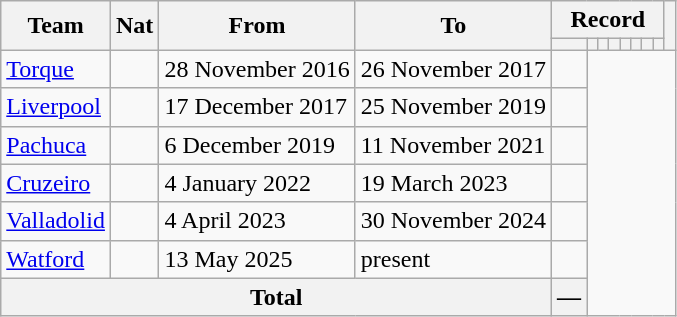<table class="wikitable" style="text-align: center">
<tr>
<th rowspan="2">Team</th>
<th rowspan="2">Nat</th>
<th rowspan="2">From</th>
<th rowspan="2">To</th>
<th colspan="8">Record</th>
<th rowspan=2></th>
</tr>
<tr>
<th></th>
<th></th>
<th></th>
<th></th>
<th></th>
<th></th>
<th></th>
<th></th>
</tr>
<tr>
<td align=left><a href='#'>Torque</a></td>
<td></td>
<td align=left>28 November 2016</td>
<td align=left>26 November 2017<br></td>
<td></td>
</tr>
<tr>
<td align=left><a href='#'>Liverpool</a></td>
<td></td>
<td align=left>17 December 2017</td>
<td align=left>25 November 2019<br></td>
<td></td>
</tr>
<tr>
<td align=left><a href='#'>Pachuca</a></td>
<td></td>
<td align=left>6 December 2019</td>
<td align=left>11 November 2021<br></td>
<td></td>
</tr>
<tr>
<td align=left><a href='#'>Cruzeiro</a></td>
<td></td>
<td align=left>4 January 2022</td>
<td align=left>19 March 2023<br></td>
<td></td>
</tr>
<tr>
<td align=left><a href='#'>Valladolid</a></td>
<td></td>
<td align=left>4 April 2023</td>
<td align=left>30 November 2024<br></td>
<td></td>
</tr>
<tr>
<td align=left><a href='#'>Watford</a></td>
<td></td>
<td align=left>13 May 2025</td>
<td align=left>present<br></td>
<td></td>
</tr>
<tr>
<th colspan="4">Total<br></th>
<th>—</th>
</tr>
</table>
